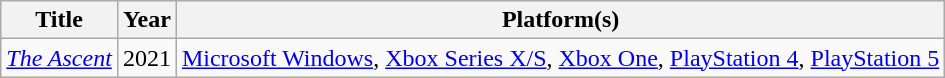<table class="wikitable sortable">
<tr>
<th>Title</th>
<th>Year</th>
<th>Platform(s)</th>
</tr>
<tr>
<td><em><a href='#'>The Ascent</a></em></td>
<td>2021</td>
<td><a href='#'>Microsoft Windows</a>, <a href='#'>Xbox Series X/S</a>, <a href='#'>Xbox One</a>, <a href='#'>PlayStation 4</a>, <a href='#'>PlayStation 5</a></td>
</tr>
</table>
